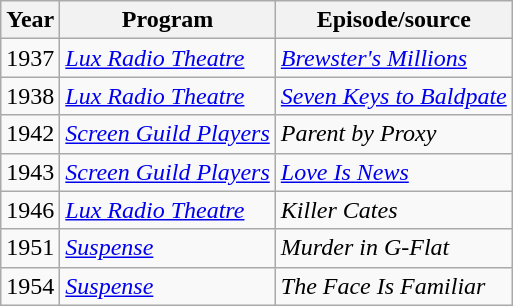<table class="wikitable">
<tr>
<th>Year</th>
<th>Program</th>
<th>Episode/source</th>
</tr>
<tr>
<td>1937</td>
<td><em><a href='#'>Lux Radio Theatre</a></em></td>
<td><em><a href='#'>Brewster's Millions</a></em></td>
</tr>
<tr>
<td>1938</td>
<td><em><a href='#'>Lux Radio Theatre</a></em></td>
<td><em><a href='#'>Seven Keys to Baldpate</a></em></td>
</tr>
<tr>
<td>1942</td>
<td><em><a href='#'>Screen Guild Players</a></em></td>
<td><em>Parent by Proxy</em></td>
</tr>
<tr>
<td>1943</td>
<td><em><a href='#'>Screen Guild Players</a></em></td>
<td><em><a href='#'>Love Is News</a></em></td>
</tr>
<tr>
<td>1946</td>
<td><em><a href='#'>Lux Radio Theatre</a></em></td>
<td><em>Killer Cates</em></td>
</tr>
<tr>
<td>1951</td>
<td><em><a href='#'>Suspense</a></em></td>
<td><em>Murder in G-Flat</em></td>
</tr>
<tr>
<td>1954</td>
<td><em><a href='#'>Suspense</a></em></td>
<td><em>The Face Is Familiar</em></td>
</tr>
</table>
